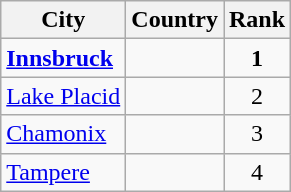<table class=wikitable>
<tr>
<th>City</th>
<th>Country</th>
<th>Rank</th>
</tr>
<tr>
<td><strong><a href='#'>Innsbruck</a></strong></td>
<td><strong></strong></td>
<td align=center><strong>1</strong></td>
</tr>
<tr>
<td><a href='#'>Lake Placid</a></td>
<td></td>
<td align=center>2</td>
</tr>
<tr>
<td><a href='#'>Chamonix</a></td>
<td></td>
<td align=center>3</td>
</tr>
<tr>
<td><a href='#'>Tampere</a></td>
<td></td>
<td align=center>4</td>
</tr>
</table>
